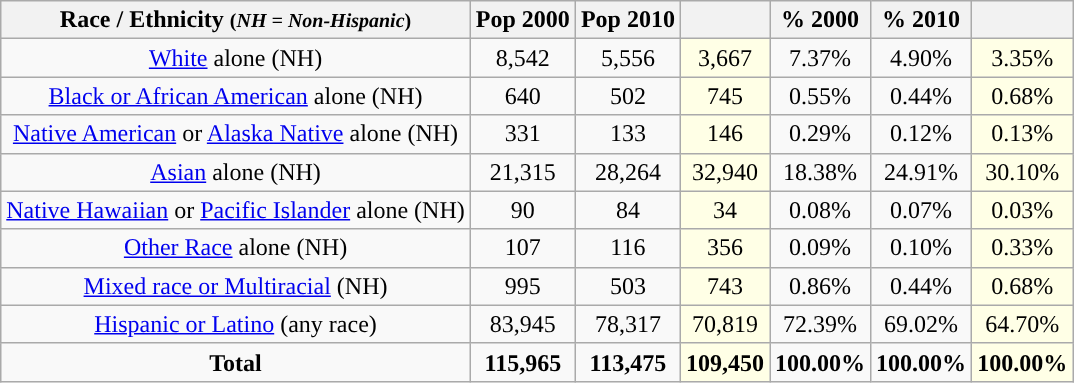<table class="wikitable" style="text-align:center;">
<tr>
<th>Race / Ethnicity <small>(<em>NH = Non-Hispanic</em>)</small></th>
<th>Pop 2000</th>
<th>Pop 2010</th>
<th></th>
<th>% 2000</th>
<th>% 2010</th>
<th></th>
</tr>
<tr>
<td><a href='#'>White</a> alone (NH)</td>
<td>8,542</td>
<td>5,556</td>
<td style='background: #ffffe6;'>3,667</td>
<td>7.37%</td>
<td>4.90%</td>
<td style='background: #ffffe6;'>3.35%</td>
</tr>
<tr>
<td><a href='#'>Black or African American</a> alone (NH)</td>
<td>640</td>
<td>502</td>
<td style='background: #ffffe6;'>745</td>
<td>0.55%</td>
<td>0.44%</td>
<td style='background: #ffffe6;'>0.68%</td>
</tr>
<tr>
<td><a href='#'>Native American</a> or <a href='#'>Alaska Native</a> alone (NH)</td>
<td>331</td>
<td>133</td>
<td style='background: #ffffe6;'>146</td>
<td>0.29%</td>
<td>0.12%</td>
<td style='background: #ffffe6;'>0.13%</td>
</tr>
<tr>
<td><a href='#'>Asian</a> alone (NH)</td>
<td>21,315</td>
<td>28,264</td>
<td style='background: #ffffe6;'>32,940</td>
<td>18.38%</td>
<td>24.91%</td>
<td style='background: #ffffe6;'>30.10%</td>
</tr>
<tr>
<td><a href='#'>Native Hawaiian</a> or <a href='#'>Pacific Islander</a> alone (NH)</td>
<td>90</td>
<td>84</td>
<td style='background: #ffffe6;'>34</td>
<td>0.08%</td>
<td>0.07%</td>
<td style='background: #ffffe6;'>0.03%</td>
</tr>
<tr>
<td><a href='#'>Other Race</a> alone (NH)</td>
<td>107</td>
<td>116</td>
<td style='background: #ffffe6;'>356</td>
<td>0.09%</td>
<td>0.10%</td>
<td style='background: #ffffe6;'>0.33%</td>
</tr>
<tr>
<td><a href='#'>Mixed race or Multiracial</a> (NH)</td>
<td>995</td>
<td>503</td>
<td style='background: #ffffe6;'>743</td>
<td>0.86%</td>
<td>0.44%</td>
<td style='background: #ffffe6;'>0.68%</td>
</tr>
<tr>
<td><a href='#'>Hispanic or Latino</a> (any race)</td>
<td>83,945</td>
<td>78,317</td>
<td style='background: #ffffe6;'>70,819</td>
<td>72.39%</td>
<td>69.02%</td>
<td style='background: #ffffe6;'>64.70%</td>
</tr>
<tr>
<td><strong>Total</strong></td>
<td><strong>115,965</strong></td>
<td><strong>113,475</strong></td>
<td style='background: #ffffe6;'><strong>109,450</strong></td>
<td><strong>100.00%</strong></td>
<td><strong>100.00%</strong></td>
<td style='background: #ffffe6;'><strong>100.00%</strong></td>
</tr>
</table>
